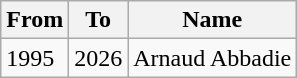<table class="wikitable">
<tr>
<th>From</th>
<th>To</th>
<th>Name</th>
</tr>
<tr>
<td>1995</td>
<td>2026</td>
<td>Arnaud Abbadie</td>
</tr>
</table>
